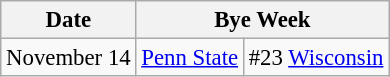<table class="wikitable" style="font-size:95%;">
<tr>
<th>Date</th>
<th colspan="2">Bye Week</th>
</tr>
<tr>
<td>November 14</td>
<td><a href='#'>Penn State</a></td>
<td>#23 <a href='#'>Wisconsin</a></td>
</tr>
</table>
